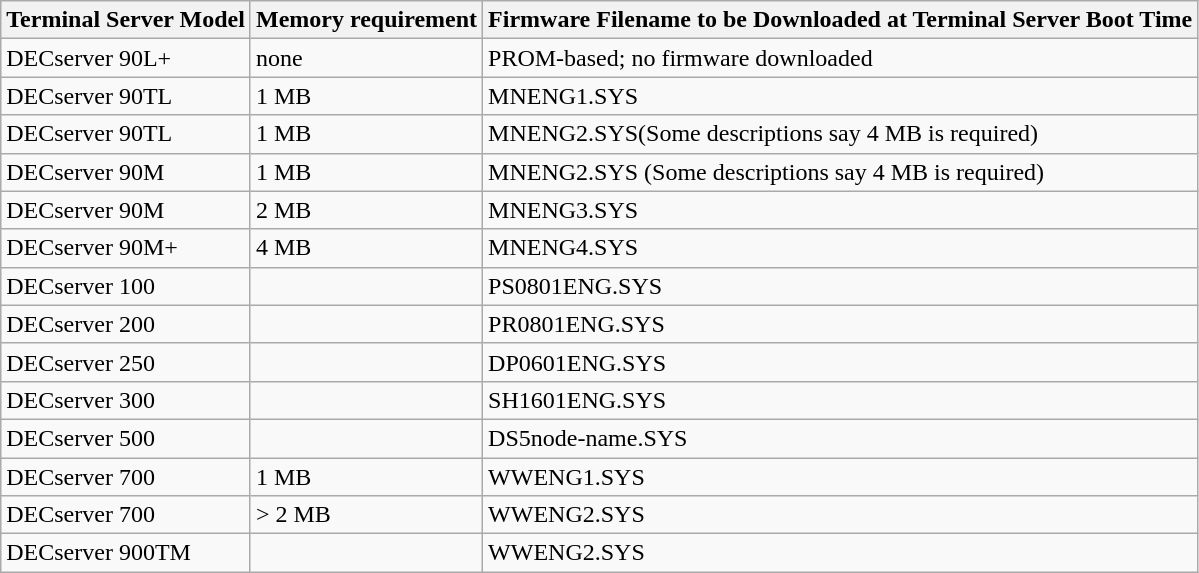<table class="wikitable">
<tr>
<th>Terminal Server Model</th>
<th>Memory requirement</th>
<th>Firmware Filename to be Downloaded at Terminal Server Boot Time</th>
</tr>
<tr>
<td>DECserver 90L+</td>
<td>none</td>
<td>PROM-based; no firmware downloaded</td>
</tr>
<tr>
<td>DECserver 90TL</td>
<td>1 MB</td>
<td>MNENG1.SYS</td>
</tr>
<tr>
<td>DECserver 90TL</td>
<td>1 MB</td>
<td>MNENG2.SYS(Some descriptions say 4 MB is required)</td>
</tr>
<tr>
<td>DECserver 90M</td>
<td>1 MB</td>
<td>MNENG2.SYS (Some descriptions say 4 MB is required)</td>
</tr>
<tr>
<td>DECserver 90M</td>
<td>2 MB</td>
<td>MNENG3.SYS</td>
</tr>
<tr>
<td>DECserver 90M+</td>
<td>4 MB</td>
<td>MNENG4.SYS</td>
</tr>
<tr>
<td>DECserver 100</td>
<td></td>
<td>PS0801ENG.SYS</td>
</tr>
<tr>
<td>DECserver 200</td>
<td></td>
<td>PR0801ENG.SYS</td>
</tr>
<tr>
<td>DECserver 250</td>
<td></td>
<td>DP0601ENG.SYS</td>
</tr>
<tr>
<td>DECserver 300</td>
<td></td>
<td>SH1601ENG.SYS</td>
</tr>
<tr>
<td>DECserver 500</td>
<td></td>
<td>DS5node-name.SYS</td>
</tr>
<tr>
<td>DECserver 700</td>
<td>1 MB</td>
<td>WWENG1.SYS</td>
</tr>
<tr>
<td>DECserver 700</td>
<td>> 2 MB</td>
<td>WWENG2.SYS</td>
</tr>
<tr>
<td>DECserver 900TM</td>
<td></td>
<td>WWENG2.SYS</td>
</tr>
</table>
